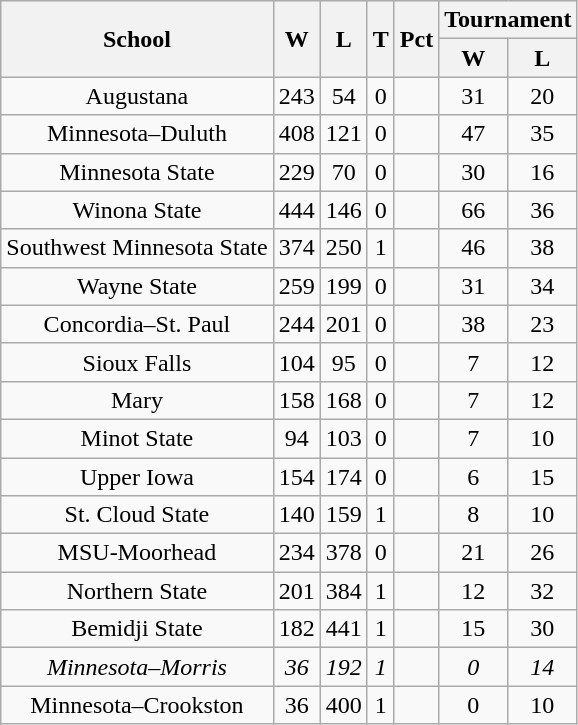<table class="wikitable sortable" style="text-align:center">
<tr>
<th rowspan=2>School</th>
<th rowspan=2>W</th>
<th rowspan=2>L</th>
<th rowspan=2>T</th>
<th rowspan=2>Pct</th>
<th colspan=2>Tournament</th>
</tr>
<tr>
<th>W</th>
<th>L</th>
</tr>
<tr>
<td>Augustana</td>
<td>243</td>
<td>54</td>
<td>0</td>
<td></td>
<td>31</td>
<td>20</td>
</tr>
<tr>
<td>Minnesota–Duluth</td>
<td>408</td>
<td>121</td>
<td>0</td>
<td></td>
<td>47</td>
<td>35</td>
</tr>
<tr>
<td>Minnesota State</td>
<td>229</td>
<td>70</td>
<td>0</td>
<td></td>
<td>30</td>
<td>16</td>
</tr>
<tr>
<td>Winona State</td>
<td>444</td>
<td>146</td>
<td>0</td>
<td></td>
<td>66</td>
<td>36</td>
</tr>
<tr>
<td>Southwest Minnesota State</td>
<td>374</td>
<td>250</td>
<td>1</td>
<td></td>
<td>46</td>
<td>38</td>
</tr>
<tr>
<td>Wayne State</td>
<td>259</td>
<td>199</td>
<td>0</td>
<td></td>
<td>31</td>
<td>34</td>
</tr>
<tr>
<td>Concordia–St. Paul</td>
<td>244</td>
<td>201</td>
<td>0</td>
<td></td>
<td>38</td>
<td>23</td>
</tr>
<tr>
<td>Sioux Falls</td>
<td>104</td>
<td>95</td>
<td>0</td>
<td></td>
<td>7</td>
<td>12</td>
</tr>
<tr>
<td>Mary</td>
<td>158</td>
<td>168</td>
<td>0</td>
<td></td>
<td>7</td>
<td>12</td>
</tr>
<tr>
<td>Minot State</td>
<td>94</td>
<td>103</td>
<td>0</td>
<td></td>
<td>7</td>
<td>10</td>
</tr>
<tr>
<td>Upper Iowa</td>
<td>154</td>
<td>174</td>
<td>0</td>
<td></td>
<td>6</td>
<td>15</td>
</tr>
<tr>
<td>St. Cloud State</td>
<td>140</td>
<td>159</td>
<td>1</td>
<td></td>
<td>8</td>
<td>10</td>
</tr>
<tr>
<td>MSU-Moorhead</td>
<td>234</td>
<td>378</td>
<td>0</td>
<td></td>
<td>21</td>
<td>26</td>
</tr>
<tr>
<td>Northern State</td>
<td>201</td>
<td>384</td>
<td>1</td>
<td></td>
<td>12</td>
<td>32</td>
</tr>
<tr>
<td>Bemidji State</td>
<td>182</td>
<td>441</td>
<td>1</td>
<td></td>
<td>15</td>
<td>30</td>
</tr>
<tr>
<td><em>Minnesota–Morris</em></td>
<td><em>36</em></td>
<td><em>192</em></td>
<td><em>1</em></td>
<td><em></em></td>
<td><em>0</em></td>
<td><em>14</em></td>
</tr>
<tr>
<td>Minnesota–Crookston</td>
<td>36</td>
<td>400</td>
<td>1</td>
<td></td>
<td>0</td>
<td>10</td>
</tr>
</table>
